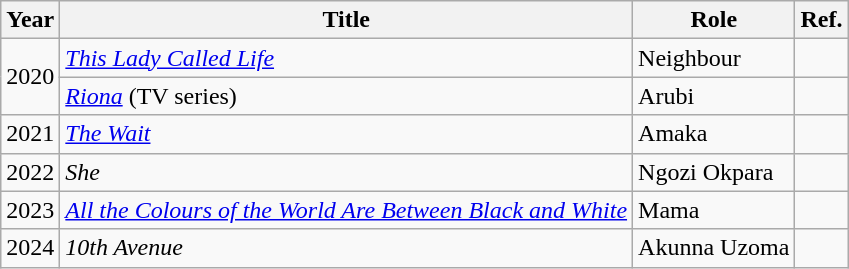<table class="wikitable">
<tr>
<th>Year</th>
<th>Title</th>
<th>Role</th>
<th>Ref.</th>
</tr>
<tr>
<td rowspan="2">2020</td>
<td><em><a href='#'>This Lady Called Life</a></em></td>
<td>Neighbour</td>
<td></td>
</tr>
<tr>
<td><em><a href='#'>Riona</a></em> (TV series)</td>
<td>Arubi</td>
<td></td>
</tr>
<tr>
<td>2021</td>
<td><a href='#'><em>The Wait</em></a></td>
<td>Amaka</td>
<td></td>
</tr>
<tr>
<td>2022</td>
<td><em>She</em></td>
<td>Ngozi Okpara</td>
<td></td>
</tr>
<tr>
<td>2023</td>
<td><em><a href='#'>All the Colours of the World Are Between Black and White</a></em></td>
<td>Mama</td>
<td></td>
</tr>
<tr>
<td>2024</td>
<td><em>10th Avenue</em></td>
<td>Akunna Uzoma</td>
<td></td>
</tr>
</table>
